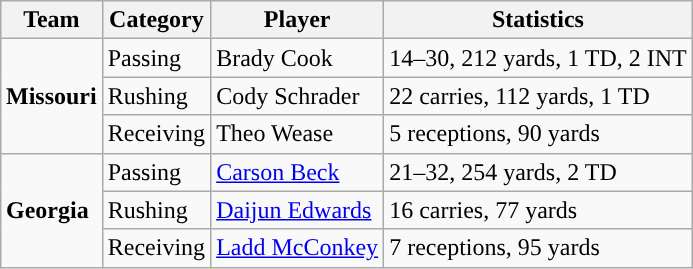<table class="wikitable" style="float: right;">
<tr>
<th>Team</th>
<th>Category</th>
<th>Player</th>
<th>Statistics</th>
</tr>
<tr>
<td rowspan=3><strong>Missouri</strong></td>
<td>Passing</td>
<td>Brady Cook</td>
<td>14–30, 212 yards, 1 TD, 2 INT</td>
</tr>
<tr>
<td>Rushing</td>
<td>Cody Schrader</td>
<td>22 carries, 112 yards, 1 TD</td>
</tr>
<tr>
<td>Receiving</td>
<td>Theo Wease</td>
<td>5 receptions, 90 yards</td>
</tr>
<tr>
<td rowspan=3><strong>Georgia</strong></td>
<td>Passing</td>
<td><a href='#'>Carson Beck</a></td>
<td>21–32, 254 yards, 2 TD</td>
</tr>
<tr>
<td>Rushing</td>
<td><a href='#'>Daijun Edwards</a></td>
<td>16 carries, 77 yards</td>
</tr>
<tr>
<td>Receiving</td>
<td><a href='#'>Ladd McConkey</a></td>
<td>7 receptions, 95 yards</td>
</tr>
</table>
